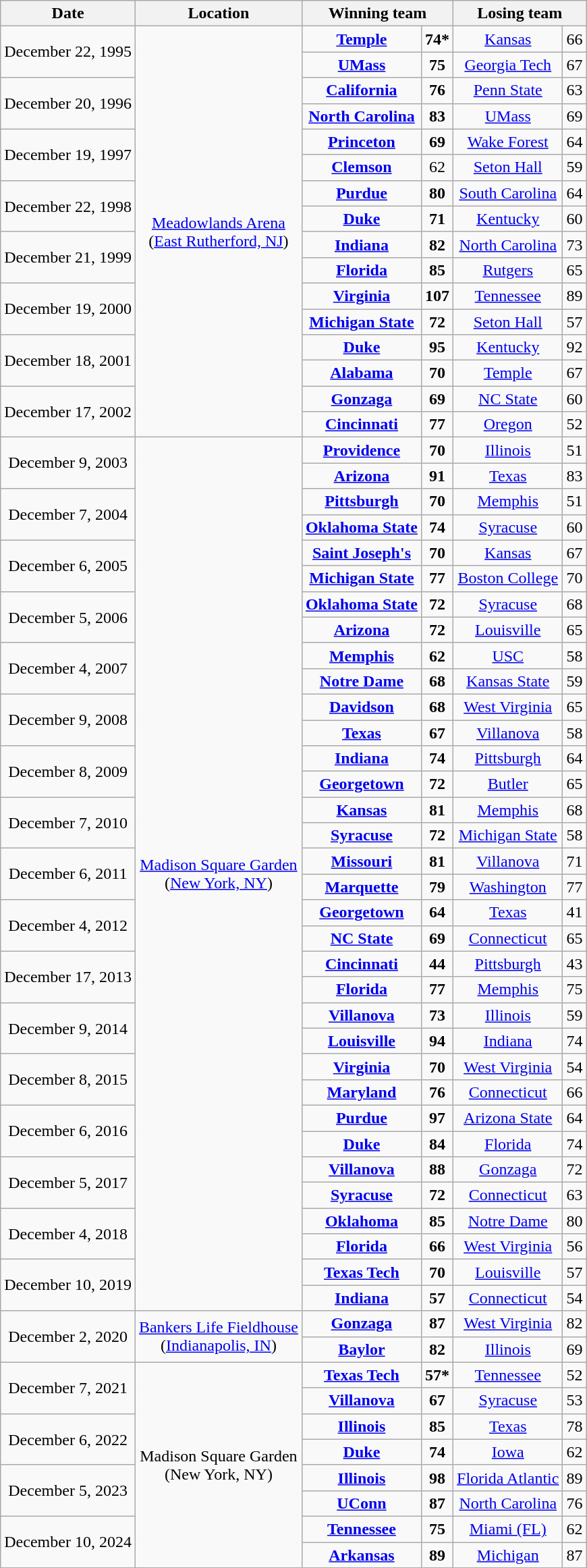<table class="wikitable" style="text-align: center">
<tr>
<th>Date</th>
<th>Location</th>
<th colspan=2>Winning team</th>
<th colspan=2>Losing team</th>
</tr>
<tr>
<td rowspan=2>December 22, 1995</td>
<td rowspan="16"><a href='#'>Meadowlands Arena</a><br>(<a href='#'>East Rutherford, NJ</a>)</td>
<td><strong><a href='#'>Temple</a></strong></td>
<td><strong>74*</strong></td>
<td><a href='#'>Kansas</a></td>
<td>66</td>
</tr>
<tr>
<td><strong><a href='#'>UMass</a></strong></td>
<td><strong>75</strong></td>
<td><a href='#'>Georgia Tech</a></td>
<td>67</td>
</tr>
<tr>
<td rowspan=2>December 20, 1996</td>
<td><strong><a href='#'>California</a></strong></td>
<td><strong>76</strong></td>
<td><a href='#'>Penn State</a></td>
<td>63</td>
</tr>
<tr>
<td><strong><a href='#'>North Carolina</a></strong></td>
<td><strong>83</strong></td>
<td><a href='#'>UMass</a></td>
<td>69</td>
</tr>
<tr>
<td rowspan=2>December 19, 1997</td>
<td><strong><a href='#'>Princeton</a></strong></td>
<td><strong>69</strong></td>
<td><a href='#'>Wake Forest</a></td>
<td>64</td>
</tr>
<tr>
<td><strong><a href='#'>Clemson</a></strong></td>
<td>62</td>
<td><a href='#'>Seton Hall</a></td>
<td>59</td>
</tr>
<tr>
<td rowspan="2">December 22, 1998</td>
<td><strong><a href='#'>Purdue</a></strong></td>
<td><strong>80</strong></td>
<td><a href='#'>South Carolina</a></td>
<td>64</td>
</tr>
<tr>
<td><strong><a href='#'>Duke</a></strong></td>
<td><strong>71</strong></td>
<td><a href='#'>Kentucky</a></td>
<td>60</td>
</tr>
<tr>
<td rowspan="2">December 21, 1999</td>
<td><strong><a href='#'>Indiana</a></strong></td>
<td><strong>82</strong></td>
<td><a href='#'>North Carolina</a></td>
<td>73</td>
</tr>
<tr>
<td><strong><a href='#'>Florida</a></strong></td>
<td><strong>85</strong></td>
<td><a href='#'>Rutgers</a></td>
<td>65</td>
</tr>
<tr>
<td rowspan="2">December 19, 2000</td>
<td><strong><a href='#'>Virginia</a></strong></td>
<td><strong>107</strong></td>
<td><a href='#'>Tennessee</a></td>
<td>89</td>
</tr>
<tr>
<td><strong><a href='#'>Michigan State</a></strong></td>
<td><strong>72</strong></td>
<td><a href='#'>Seton Hall</a></td>
<td>57</td>
</tr>
<tr>
<td rowspan="2">December 18, 2001</td>
<td><strong><a href='#'>Duke</a></strong></td>
<td><strong>95</strong></td>
<td><a href='#'>Kentucky</a></td>
<td>92</td>
</tr>
<tr>
<td><strong><a href='#'>Alabama</a></strong></td>
<td><strong>70</strong></td>
<td><a href='#'>Temple</a></td>
<td>67</td>
</tr>
<tr>
<td rowspan="2">December 17, 2002</td>
<td><strong><a href='#'>Gonzaga</a></strong></td>
<td><strong>69</strong></td>
<td><a href='#'>NC State</a></td>
<td>60</td>
</tr>
<tr>
<td><strong><a href='#'>Cincinnati</a></strong></td>
<td><strong>77</strong></td>
<td><a href='#'>Oregon</a></td>
<td>52</td>
</tr>
<tr>
<td rowspan="2">December 9, 2003</td>
<td rowspan="34"><a href='#'>Madison Square Garden</a><br>(<a href='#'>New York, NY</a>)</td>
<td><strong><a href='#'>Providence</a></strong></td>
<td><strong>70</strong></td>
<td><a href='#'>Illinois</a></td>
<td>51</td>
</tr>
<tr>
<td><strong><a href='#'>Arizona</a></strong></td>
<td><strong>91</strong></td>
<td><a href='#'>Texas</a></td>
<td>83</td>
</tr>
<tr>
<td rowspan="2">December 7, 2004</td>
<td><strong><a href='#'>Pittsburgh</a></strong></td>
<td><strong>70</strong></td>
<td><a href='#'>Memphis</a></td>
<td>51</td>
</tr>
<tr>
<td><strong><a href='#'>Oklahoma State</a></strong></td>
<td><strong>74</strong></td>
<td><a href='#'>Syracuse</a></td>
<td>60</td>
</tr>
<tr>
<td rowspan="2">December 6, 2005</td>
<td><strong><a href='#'>Saint Joseph's</a></strong></td>
<td><strong>70</strong></td>
<td><a href='#'>Kansas</a></td>
<td>67</td>
</tr>
<tr>
<td><strong><a href='#'>Michigan State</a></strong></td>
<td><strong>77</strong></td>
<td><a href='#'>Boston College</a></td>
<td>70</td>
</tr>
<tr>
<td rowspan="2">December 5, 2006</td>
<td><strong><a href='#'>Oklahoma State</a></strong></td>
<td><strong>72</strong></td>
<td><a href='#'>Syracuse</a></td>
<td>68</td>
</tr>
<tr>
<td><strong><a href='#'>Arizona</a></strong></td>
<td><strong>72</strong></td>
<td><a href='#'>Louisville</a></td>
<td>65</td>
</tr>
<tr>
<td rowspan="2">December 4, 2007</td>
<td><strong><a href='#'>Memphis</a></strong></td>
<td><strong>62</strong></td>
<td><a href='#'>USC</a></td>
<td>58</td>
</tr>
<tr>
<td><strong><a href='#'>Notre Dame</a></strong></td>
<td><strong>68</strong></td>
<td><a href='#'>Kansas State</a></td>
<td>59</td>
</tr>
<tr>
<td rowspan="2">December 9, 2008</td>
<td><strong><a href='#'>Davidson</a></strong></td>
<td><strong>68</strong></td>
<td><a href='#'>West Virginia</a></td>
<td>65</td>
</tr>
<tr>
<td><strong><a href='#'>Texas</a></strong></td>
<td><strong>67</strong></td>
<td><a href='#'>Villanova</a></td>
<td>58</td>
</tr>
<tr>
<td rowspan="2">December 8, 2009</td>
<td><strong><a href='#'>Indiana</a></strong></td>
<td><strong>74</strong></td>
<td><a href='#'>Pittsburgh</a></td>
<td>64</td>
</tr>
<tr>
<td><strong><a href='#'>Georgetown</a></strong></td>
<td><strong>72</strong></td>
<td><a href='#'>Butler</a></td>
<td>65</td>
</tr>
<tr>
<td rowspan="2">December 7, 2010</td>
<td><strong><a href='#'>Kansas</a></strong></td>
<td><strong>81</strong></td>
<td><a href='#'>Memphis</a></td>
<td>68</td>
</tr>
<tr>
<td><strong><a href='#'>Syracuse</a></strong></td>
<td><strong>72</strong></td>
<td><a href='#'>Michigan State</a></td>
<td>58</td>
</tr>
<tr>
<td rowspan="2">December 6, 2011</td>
<td><strong><a href='#'>Missouri</a></strong></td>
<td><strong>81</strong></td>
<td><a href='#'>Villanova</a></td>
<td>71</td>
</tr>
<tr>
<td><strong><a href='#'>Marquette</a></strong></td>
<td><strong>79</strong></td>
<td><a href='#'>Washington</a></td>
<td>77</td>
</tr>
<tr>
<td rowspan="2">December 4, 2012</td>
<td><strong><a href='#'>Georgetown</a></strong></td>
<td><strong>64</strong></td>
<td><a href='#'>Texas</a></td>
<td>41</td>
</tr>
<tr>
<td><strong><a href='#'>NC State</a></strong></td>
<td><strong>69</strong></td>
<td><a href='#'>Connecticut</a></td>
<td>65</td>
</tr>
<tr>
<td rowspan="2">December 17, 2013</td>
<td><strong><a href='#'>Cincinnati</a></strong></td>
<td><strong>44</strong></td>
<td><a href='#'>Pittsburgh</a></td>
<td>43</td>
</tr>
<tr>
<td><strong><a href='#'>Florida</a></strong></td>
<td><strong>77</strong></td>
<td><a href='#'>Memphis</a></td>
<td>75</td>
</tr>
<tr>
<td rowspan="2">December 9, 2014</td>
<td><strong><a href='#'>Villanova</a></strong></td>
<td><strong>73</strong></td>
<td><a href='#'>Illinois</a></td>
<td>59</td>
</tr>
<tr>
<td><strong><a href='#'>Louisville</a></strong></td>
<td><strong>94</strong></td>
<td><a href='#'>Indiana</a></td>
<td>74</td>
</tr>
<tr>
<td rowspan="2">December 8, 2015</td>
<td><strong><a href='#'>Virginia</a></strong></td>
<td><strong>70</strong></td>
<td><a href='#'>West Virginia</a></td>
<td>54</td>
</tr>
<tr>
<td><strong><a href='#'>Maryland</a></strong></td>
<td><strong>76</strong></td>
<td><a href='#'>Connecticut</a></td>
<td>66</td>
</tr>
<tr>
<td rowspan="2">December 6, 2016</td>
<td><strong><a href='#'>Purdue</a></strong></td>
<td><strong>97</strong></td>
<td><a href='#'>Arizona State</a></td>
<td>64</td>
</tr>
<tr>
<td><strong><a href='#'>Duke</a></strong></td>
<td><strong>84</strong></td>
<td><a href='#'>Florida</a></td>
<td>74</td>
</tr>
<tr>
<td rowspan="2">December 5, 2017</td>
<td><strong><a href='#'>Villanova</a></strong></td>
<td><strong>88</strong></td>
<td><a href='#'>Gonzaga</a></td>
<td>72</td>
</tr>
<tr>
<td><strong><a href='#'>Syracuse</a></strong></td>
<td><strong>72</strong></td>
<td><a href='#'>Connecticut</a></td>
<td>63</td>
</tr>
<tr>
<td rowspan="2">December 4, 2018</td>
<td><strong><a href='#'>Oklahoma</a></strong></td>
<td><strong>85</strong></td>
<td><a href='#'>Notre Dame</a></td>
<td>80</td>
</tr>
<tr>
<td><strong><a href='#'>Florida</a></strong></td>
<td><strong>66</strong></td>
<td><a href='#'>West Virginia</a></td>
<td>56</td>
</tr>
<tr>
<td rowspan="2">December 10, 2019</td>
<td><strong><a href='#'>Texas Tech</a></strong></td>
<td><strong>70</strong></td>
<td><a href='#'>Louisville</a></td>
<td>57</td>
</tr>
<tr>
<td><strong><a href='#'>Indiana</a></strong></td>
<td><strong>57</strong></td>
<td><a href='#'>Connecticut</a></td>
<td>54</td>
</tr>
<tr>
<td rowspan="2">December 2, 2020</td>
<td rowspan="2"><a href='#'>Bankers Life Fieldhouse</a><br>(<a href='#'>Indianapolis, IN</a>)</td>
<td><strong><a href='#'>Gonzaga</a></strong></td>
<td><strong>87</strong></td>
<td><a href='#'>West Virginia</a></td>
<td>82</td>
</tr>
<tr>
<td><strong><a href='#'>Baylor</a></strong></td>
<td><strong>82</strong></td>
<td><a href='#'>Illinois</a></td>
<td>69</td>
</tr>
<tr>
<td rowspan="2">December 7, 2021</td>
<td rowspan="8">Madison Square Garden<br>(New York, NY)</td>
<td><strong><a href='#'>Texas Tech</a></strong></td>
<td><strong>57*</strong></td>
<td><a href='#'>Tennessee</a></td>
<td>52</td>
</tr>
<tr>
<td><strong><a href='#'>Villanova</a></strong></td>
<td><strong>67</strong></td>
<td><a href='#'>Syracuse</a></td>
<td>53</td>
</tr>
<tr>
<td rowspan="2">December 6, 2022</td>
<td><strong><a href='#'>Illinois</a></strong></td>
<td><strong>85</strong></td>
<td><a href='#'>Texas</a></td>
<td>78</td>
</tr>
<tr>
<td><strong><a href='#'>Duke</a></strong></td>
<td><strong>74</strong></td>
<td><a href='#'>Iowa</a></td>
<td>62</td>
</tr>
<tr>
<td rowspan="2">December 5, 2023</td>
<td><strong><a href='#'>Illinois</a></strong></td>
<td><strong>98</strong></td>
<td><a href='#'>Florida Atlantic</a></td>
<td>89</td>
</tr>
<tr>
<td><strong><a href='#'>UConn</a></strong></td>
<td><strong>87</strong></td>
<td><a href='#'>North Carolina</a></td>
<td>76</td>
</tr>
<tr>
<td rowspan="2">December 10, 2024</td>
<td><strong><a href='#'>Tennessee</a></strong></td>
<td><strong>75</strong></td>
<td><a href='#'>Miami (FL)</a></td>
<td>62</td>
</tr>
<tr>
<td><strong><a href='#'>Arkansas</a></strong></td>
<td><strong>89</strong></td>
<td><a href='#'>Michigan</a></td>
<td>87</td>
</tr>
</table>
